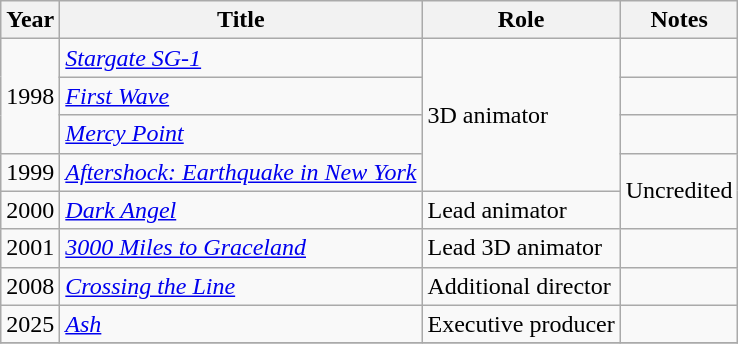<table class="wikitable">
<tr>
<th>Year</th>
<th>Title</th>
<th>Role</th>
<th>Notes</th>
</tr>
<tr>
<td rowspan=3>1998</td>
<td><em><a href='#'>Stargate SG-1</a></em></td>
<td rowspan=4>3D animator</td>
<td></td>
</tr>
<tr>
<td><em><a href='#'>First Wave</a></em></td>
<td></td>
</tr>
<tr>
<td><em><a href='#'>Mercy Point</a></em></td>
<td></td>
</tr>
<tr>
<td>1999</td>
<td><em><a href='#'>Aftershock: Earthquake in New York</a></em></td>
<td rowspan=2>Uncredited</td>
</tr>
<tr>
<td>2000</td>
<td><em><a href='#'>Dark Angel</a></em></td>
<td>Lead animator</td>
</tr>
<tr>
<td>2001</td>
<td><em><a href='#'>3000 Miles to Graceland</a></em></td>
<td>Lead 3D animator</td>
<td></td>
</tr>
<tr>
<td>2008</td>
<td><em><a href='#'>Crossing the Line</a></em></td>
<td>Additional director</td>
<td></td>
</tr>
<tr>
<td>2025</td>
<td><em><a href='#'>Ash</a></em></td>
<td>Executive producer</td>
<td></td>
</tr>
<tr>
</tr>
</table>
